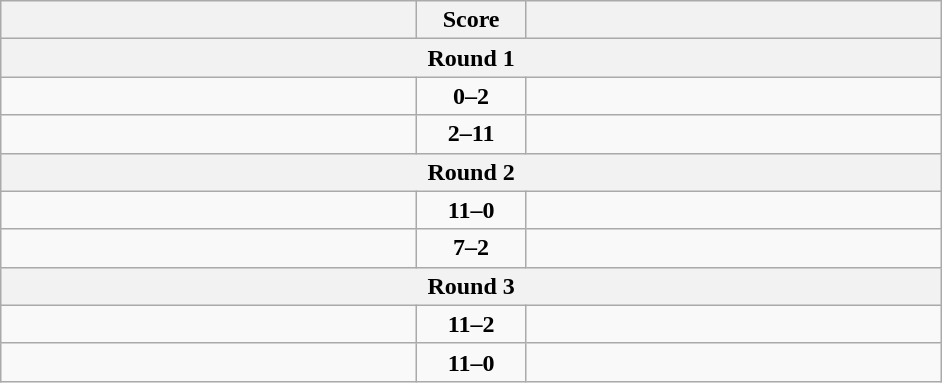<table class="wikitable" style="text-align: left;">
<tr>
<th align="right" width="270"></th>
<th width="65">Score</th>
<th align="left" width="270"></th>
</tr>
<tr>
<th colspan="3">Round 1</th>
</tr>
<tr>
<td></td>
<td align=center><strong>0–2</strong></td>
<td><strong></strong></td>
</tr>
<tr>
<td></td>
<td align=center><strong>2–11</strong></td>
<td><strong></strong></td>
</tr>
<tr>
<th colspan="3">Round 2</th>
</tr>
<tr>
<td><strong></strong></td>
<td align=center><strong>11–0</strong></td>
<td></td>
</tr>
<tr>
<td><strong></strong></td>
<td align=center><strong>7–2</strong></td>
<td></td>
</tr>
<tr>
<th colspan="3">Round 3</th>
</tr>
<tr>
<td><strong></strong></td>
<td align=center><strong>11–2</strong></td>
<td></td>
</tr>
<tr>
<td><strong></strong></td>
<td align=center><strong>11–0</strong></td>
<td></td>
</tr>
</table>
